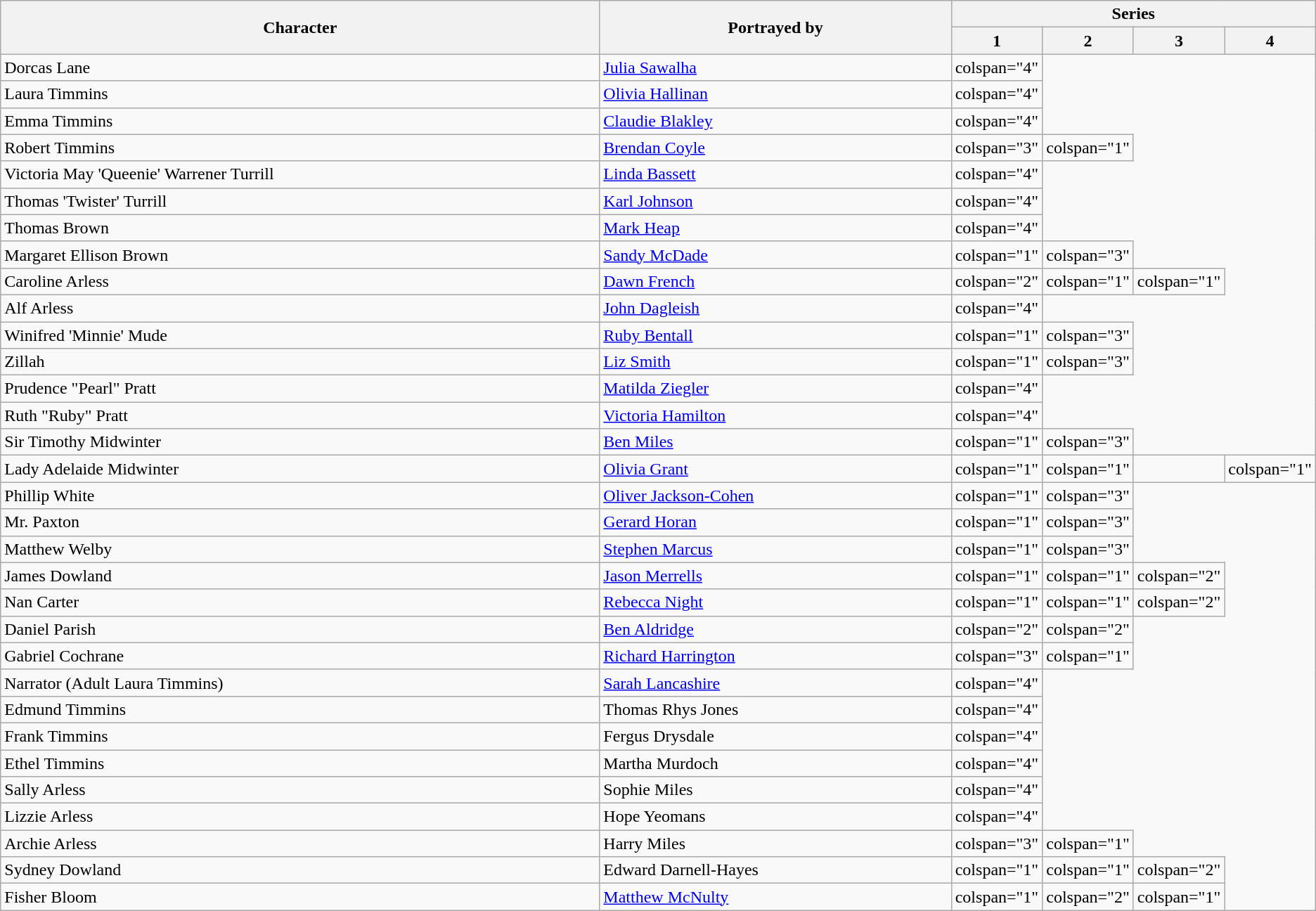<table class="wikitable">
<tr>
<th rowspan="2">Character</th>
<th rowspan="2">Portrayed by</th>
<th colspan="4">Series</th>
</tr>
<tr>
<th width="2%">1</th>
<th width="2%">2</th>
<th width="2%">3</th>
<th width="2%">4</th>
</tr>
<tr>
<td>Dorcas Lane</td>
<td><a href='#'>Julia Sawalha</a></td>
<td>colspan="4" </td>
</tr>
<tr>
<td>Laura Timmins</td>
<td><a href='#'>Olivia Hallinan</a></td>
<td>colspan="4" </td>
</tr>
<tr>
<td>Emma Timmins</td>
<td><a href='#'>Claudie Blakley</a></td>
<td>colspan="4" </td>
</tr>
<tr>
<td>Robert Timmins</td>
<td><a href='#'>Brendan Coyle</a></td>
<td>colspan="3" </td>
<td>colspan="1" </td>
</tr>
<tr>
<td>Victoria May 'Queenie' Warrener Turrill</td>
<td><a href='#'>Linda Bassett</a></td>
<td>colspan="4" </td>
</tr>
<tr>
<td>Thomas 'Twister' Turrill</td>
<td><a href='#'>Karl Johnson</a></td>
<td>colspan="4" </td>
</tr>
<tr>
<td>Thomas Brown</td>
<td><a href='#'>Mark Heap</a></td>
<td>colspan="4" </td>
</tr>
<tr>
<td>Margaret Ellison Brown</td>
<td><a href='#'>Sandy McDade</a></td>
<td>colspan="1" </td>
<td>colspan="3" </td>
</tr>
<tr>
<td>Caroline Arless</td>
<td><a href='#'>Dawn French</a></td>
<td>colspan="2" </td>
<td>colspan="1" </td>
<td>colspan="1" </td>
</tr>
<tr>
<td>Alf Arless</td>
<td><a href='#'>John Dagleish</a></td>
<td>colspan="4" </td>
</tr>
<tr>
<td>Winifred 'Minnie' Mude</td>
<td><a href='#'>Ruby Bentall</a></td>
<td>colspan="1" </td>
<td>colspan="3" </td>
</tr>
<tr>
<td>Zillah</td>
<td><a href='#'>Liz Smith</a></td>
<td>colspan="1" </td>
<td>colspan="3" </td>
</tr>
<tr>
<td>Prudence "Pearl" Pratt</td>
<td><a href='#'>Matilda Ziegler</a></td>
<td>colspan="4" </td>
</tr>
<tr>
<td>Ruth "Ruby" Pratt</td>
<td><a href='#'>Victoria Hamilton</a></td>
<td>colspan="4" </td>
</tr>
<tr>
<td>Sir Timothy Midwinter</td>
<td><a href='#'>Ben Miles</a></td>
<td>colspan="1" </td>
<td>colspan="3" </td>
</tr>
<tr>
<td>Lady Adelaide Midwinter</td>
<td><a href='#'>Olivia Grant</a></td>
<td>colspan="1" </td>
<td>colspan="1" </td>
<td></td>
<td>colspan="1" </td>
</tr>
<tr>
<td>Phillip White</td>
<td><a href='#'>Oliver Jackson-Cohen</a></td>
<td>colspan="1" </td>
<td>colspan="3" </td>
</tr>
<tr>
<td>Mr. Paxton</td>
<td><a href='#'>Gerard Horan</a></td>
<td>colspan="1" </td>
<td>colspan="3" </td>
</tr>
<tr>
<td>Matthew Welby</td>
<td><a href='#'>Stephen Marcus</a></td>
<td>colspan="1" </td>
<td>colspan="3" </td>
</tr>
<tr>
<td>James Dowland</td>
<td><a href='#'>Jason Merrells</a></td>
<td>colspan="1" </td>
<td>colspan="1" </td>
<td>colspan="2" </td>
</tr>
<tr>
<td>Nan Carter</td>
<td><a href='#'>Rebecca Night</a></td>
<td>colspan="1" </td>
<td>colspan="1" </td>
<td>colspan="2" </td>
</tr>
<tr>
<td>Daniel Parish</td>
<td><a href='#'>Ben Aldridge</a></td>
<td>colspan="2" </td>
<td>colspan="2" </td>
</tr>
<tr>
<td>Gabriel Cochrane</td>
<td><a href='#'>Richard Harrington</a></td>
<td>colspan="3" </td>
<td>colspan="1" </td>
</tr>
<tr>
<td>Narrator (Adult Laura Timmins)</td>
<td><a href='#'>Sarah Lancashire</a></td>
<td>colspan="4" </td>
</tr>
<tr>
<td>Edmund Timmins</td>
<td>Thomas Rhys Jones</td>
<td>colspan="4" </td>
</tr>
<tr>
<td>Frank Timmins</td>
<td>Fergus Drysdale</td>
<td>colspan="4" </td>
</tr>
<tr>
<td>Ethel Timmins</td>
<td>Martha Murdoch</td>
<td>colspan="4" </td>
</tr>
<tr>
<td>Sally Arless</td>
<td>Sophie Miles</td>
<td>colspan="4" </td>
</tr>
<tr>
<td>Lizzie Arless</td>
<td>Hope Yeomans</td>
<td>colspan="4" </td>
</tr>
<tr>
<td>Archie Arless</td>
<td>Harry Miles</td>
<td>colspan="3" </td>
<td>colspan="1" </td>
</tr>
<tr>
<td>Sydney Dowland</td>
<td>Edward Darnell-Hayes</td>
<td>colspan="1" </td>
<td>colspan="1" </td>
<td>colspan="2" </td>
</tr>
<tr>
<td>Fisher Bloom</td>
<td><a href='#'>Matthew McNulty</a></td>
<td>colspan="1" </td>
<td>colspan="2" </td>
<td>colspan="1" </td>
</tr>
</table>
